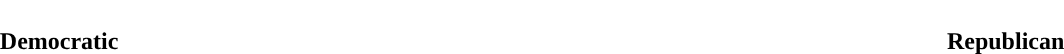<table style="width:100%; text-align:center">
<tr style="color:white">
<td style="background:"><strong>8</strong></td>
<td style="background:"><strong>40</strong></td>
</tr>
<tr>
<td style="color:"><strong>Democratic</strong></td>
<td style="color:"><strong>Republican</strong></td>
</tr>
</table>
